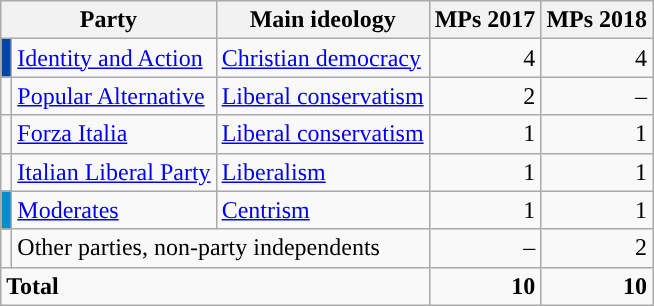<table class="wikitable" style="font-size:100%">
<tr>
<th colspan=2>Party</th>
<th>Main ideology</th>
<th>MPs 2017</th>
<th>MPs 2018</th>
</tr>
<tr>
<td bgcolor="#0045AA"></td>
<td><a href='#'>Identity and Action</a></td>
<td><a href='#'>Christian democracy</a></td>
<td align=right>4</td>
<td align=right>4</td>
</tr>
<tr>
<td></td>
<td><a href='#'>Popular Alternative</a></td>
<td><a href='#'>Liberal conservatism</a></td>
<td align=right>2</td>
<td align=right>–</td>
</tr>
<tr>
<td></td>
<td><a href='#'>Forza Italia</a></td>
<td><a href='#'>Liberal conservatism</a></td>
<td align=right>1</td>
<td align=right>1</td>
</tr>
<tr>
<td></td>
<td><a href='#'>Italian Liberal Party</a></td>
<td><a href='#'>Liberalism</a></td>
<td align=right>1</td>
<td align=right>1</td>
</tr>
<tr>
<td bgcolor="#008ECE"></td>
<td><a href='#'>Moderates</a></td>
<td><a href='#'>Centrism</a></td>
<td align=right>1</td>
<td align=right>1</td>
</tr>
<tr>
<td></td>
<td colspan=2>Other parties, non-party independents</td>
<td align=right>–</td>
<td align=right>2</td>
</tr>
<tr>
<td colspan=3><strong>Total</strong></td>
<td align=right><strong>10</strong></td>
<td align=right><strong>10</strong></td>
</tr>
</table>
